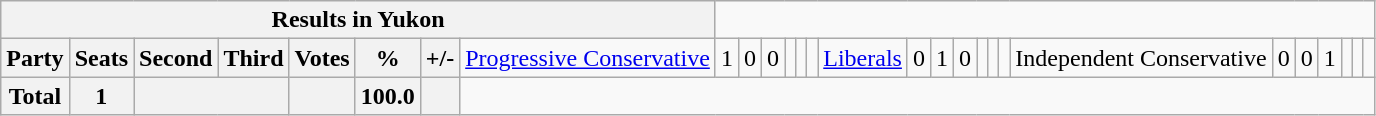<table class="wikitable">
<tr>
<th colspan=9>Results in Yukon</th>
</tr>
<tr>
<th colspan=2>Party</th>
<th>Seats</th>
<th>Second</th>
<th>Third</th>
<th>Votes</th>
<th>%</th>
<th>+/-<br></th>
<td><a href='#'>Progressive Conservative</a></td>
<td align="right">1</td>
<td align="right">0</td>
<td align="right">0</td>
<td align="right"></td>
<td align="right"></td>
<td align="right"><br></td>
<td><a href='#'>Liberals</a></td>
<td align="right">0</td>
<td align="right">1</td>
<td align="right">0</td>
<td align="right"></td>
<td align="right"></td>
<td align="right"><br></td>
<td>Independent Conservative</td>
<td align="right">0</td>
<td align="right">0</td>
<td align="right">1</td>
<td align="right"></td>
<td align="right"></td>
<td align="right"></td>
</tr>
<tr>
<th colspan="2">Total</th>
<th>1</th>
<th colspan="2"></th>
<th></th>
<th>100.0</th>
<th></th>
</tr>
</table>
